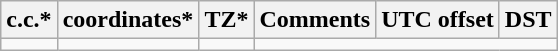<table class="wikitable sortable">
<tr>
<th>c.c.*</th>
<th>coordinates*</th>
<th>TZ*</th>
<th>Comments</th>
<th>UTC offset</th>
<th>DST</th>
</tr>
<tr --->
<td></td>
<td></td>
<td></td>
</tr>
</table>
